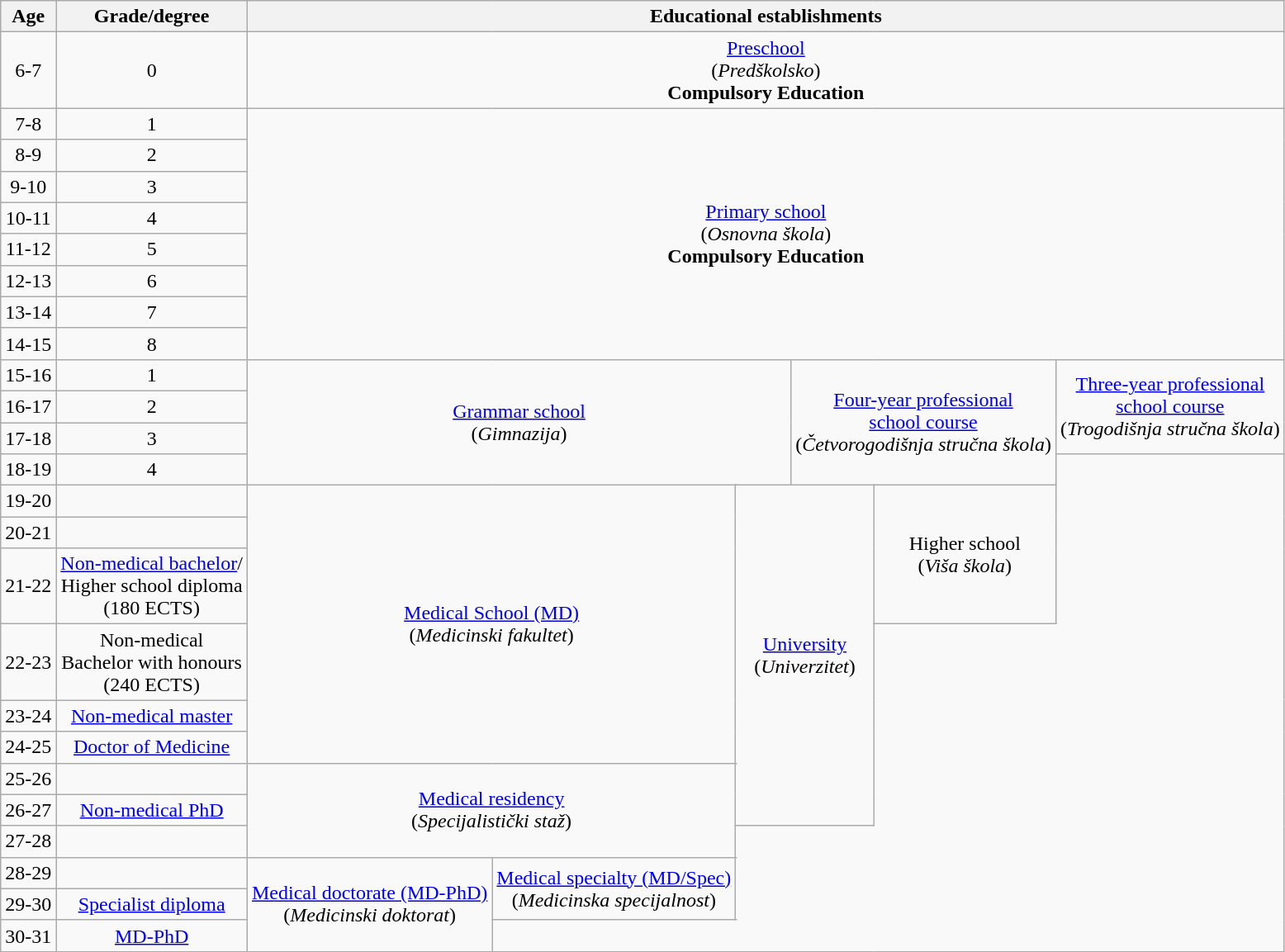<table class="wikitable" style="text-align:center">
<tr>
<th>Age</th>
<th>Grade/degree</th>
<th colspan=10>Educational establishments</th>
</tr>
<tr>
<td>6-7</td>
<td>0</td>
<td rowspan=1 colspan=10><a href='#'>Preschool</a><br>(<em>Predškolsko</em>)<br><strong>Compulsory Education</strong></td>
</tr>
<tr>
<td>7-8</td>
<td>1</td>
<td rowspan=8 colspan=10><a href='#'>Primary school</a><br>(<em>Osnovna škola</em>)<br><strong>Compulsory Education</strong></td>
</tr>
<tr>
<td>8-9</td>
<td>2</td>
</tr>
<tr>
<td>9-10</td>
<td>3</td>
</tr>
<tr>
<td>10-11</td>
<td>4</td>
</tr>
<tr>
<td>11-12</td>
<td>5</td>
</tr>
<tr>
<td>12-13</td>
<td>6</td>
</tr>
<tr>
<td>13-14</td>
<td>7</td>
</tr>
<tr>
<td>14-15</td>
<td>8</td>
</tr>
<tr>
<td>15-16</td>
<td>1</td>
<td rowspan=4 colspan=5><a href='#'>Grammar school</a><br>(<em>Gimnazija</em>)</td>
<td rowspan=4 colspan=3><a href='#'>Four-year professional<br>school course</a><br>(<em>Četvorogodišnja stručna škola</em>)</td>
<td rowspan=3 colspan=2><a href='#'>Three-year professional<br>school course</a><br>(<em>Trogodišnja stručna škola</em>)</td>
</tr>
<tr>
<td>16-17</td>
<td>2</td>
</tr>
<tr>
<td>17-18</td>
<td>3</td>
</tr>
<tr>
<td>18-19</td>
<td>4</td>
</tr>
<tr>
<td>19-20</td>
<td></td>
<td rowspan=6 colspan=4><a href='#'>Medical School (MD)</a><br>(<em>Medicinski fakultet</em>)</td>
<td rowspan=8 colspan=2><a href='#'>University</a><br>(<em>Univerzitet</em>)</td>
<td rowspan=3 colspan=2>Higher school<br>(<em>Viša škola</em>)</td>
</tr>
<tr>
<td>20-21</td>
<td></td>
</tr>
<tr>
<td>21-22</td>
<td><a href='#'>Non-medical bachelor</a>/<br>Higher school diploma<br>(180 ECTS)</td>
</tr>
<tr>
<td>22-23</td>
<td>Non-medical<br>Bachelor with honours<br>(240 ECTS)</td>
</tr>
<tr>
<td>23-24</td>
<td><a href='#'>Non-medical master</a></td>
</tr>
<tr>
<td>24-25</td>
<td><a href='#'>Doctor of Medicine</a></td>
</tr>
<tr>
<td>25-26</td>
<td></td>
<td rowspan=3 colspan=4><a href='#'>Medical residency</a><br>(<em>Specijalistički staž</em>)</td>
</tr>
<tr>
<td>26-27</td>
<td><a href='#'>Non-medical PhD</a></td>
</tr>
<tr>
<td>27-28</td>
<td></td>
</tr>
<tr>
<td>28-29</td>
<td></td>
<td rowspan=3 colspan=2><a href='#'>Medical doctorate (MD-PhD)</a><br>(<em>Medicinski doktorat</em>)</td>
<td rowspan=2 colspan=2><a href='#'>Medical specialty (MD/Spec)</a><br>(<em>Medicinska specijalnost</em>)</td>
</tr>
<tr>
<td>29-30</td>
<td><a href='#'>Specialist diploma</a></td>
</tr>
<tr>
<td>30-31</td>
<td><a href='#'>MD-PhD</a></td>
</tr>
</table>
